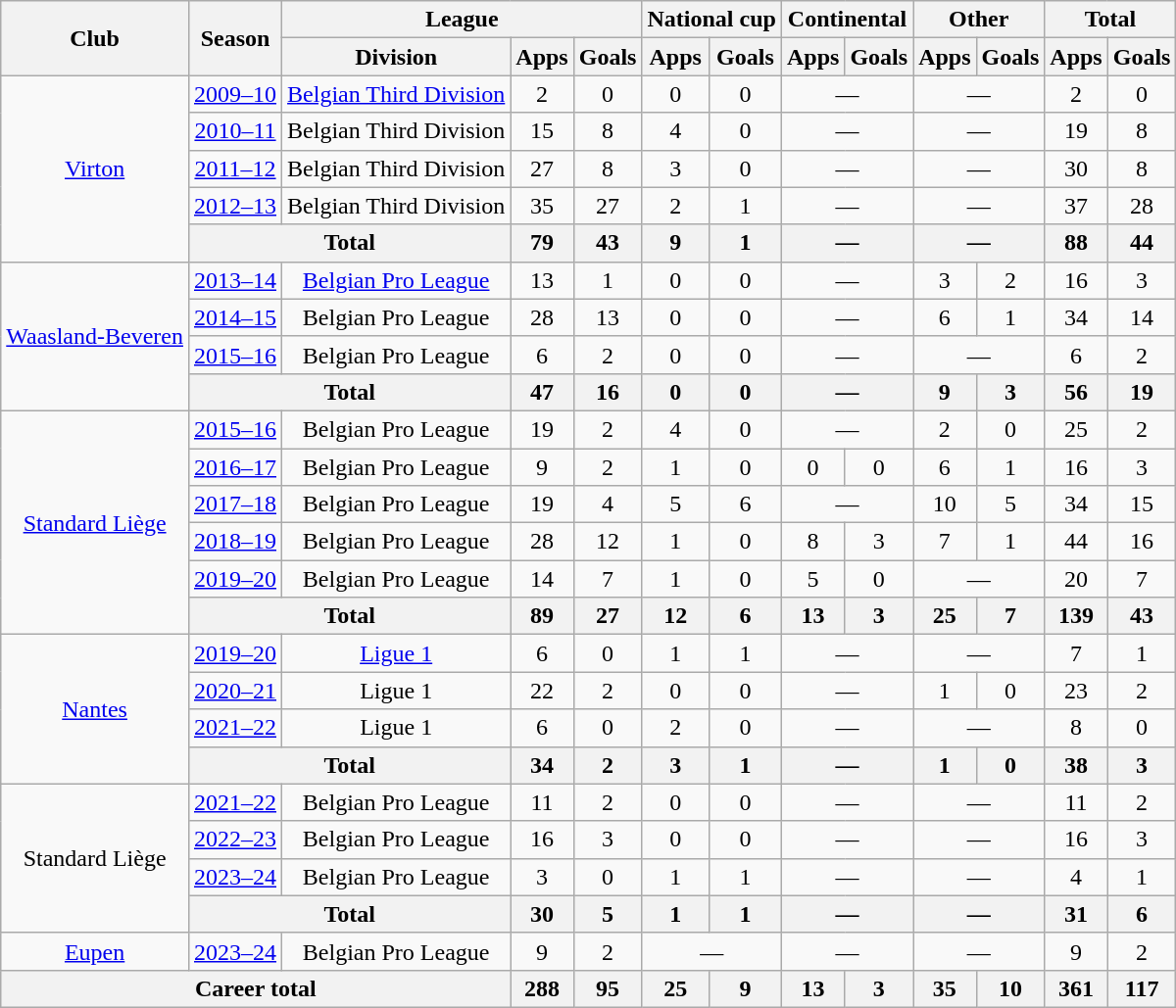<table class="wikitable" style="text-align: center">
<tr>
<th rowspan="2">Club</th>
<th rowspan="2">Season</th>
<th colspan="3">League</th>
<th colspan="2">National cup</th>
<th colspan="2">Continental</th>
<th colspan="2">Other</th>
<th colspan="2">Total</th>
</tr>
<tr>
<th>Division</th>
<th>Apps</th>
<th>Goals</th>
<th>Apps</th>
<th>Goals</th>
<th>Apps</th>
<th>Goals</th>
<th>Apps</th>
<th>Goals</th>
<th>Apps</th>
<th>Goals</th>
</tr>
<tr>
<td rowspan="5"><a href='#'>Virton</a></td>
<td><a href='#'>2009–10</a></td>
<td><a href='#'>Belgian Third Division</a></td>
<td>2</td>
<td>0</td>
<td>0</td>
<td>0</td>
<td colspan="2">—</td>
<td colspan="2">—</td>
<td>2</td>
<td>0</td>
</tr>
<tr>
<td><a href='#'>2010–11</a></td>
<td>Belgian Third Division</td>
<td>15</td>
<td>8</td>
<td>4</td>
<td>0</td>
<td colspan="2">—</td>
<td colspan="2">—</td>
<td>19</td>
<td>8</td>
</tr>
<tr>
<td><a href='#'>2011–12</a></td>
<td>Belgian Third Division</td>
<td>27</td>
<td>8</td>
<td>3</td>
<td>0</td>
<td colspan="2">—</td>
<td colspan="2">—</td>
<td>30</td>
<td>8</td>
</tr>
<tr>
<td><a href='#'>2012–13</a></td>
<td>Belgian Third Division</td>
<td>35</td>
<td>27</td>
<td>2</td>
<td>1</td>
<td colspan="2">—</td>
<td colspan="2">—</td>
<td>37</td>
<td>28</td>
</tr>
<tr>
<th colspan="2">Total</th>
<th>79</th>
<th>43</th>
<th>9</th>
<th>1</th>
<th colspan="2">—</th>
<th colspan="2">—</th>
<th>88</th>
<th>44</th>
</tr>
<tr>
<td rowspan="4"><a href='#'>Waasland-Beveren</a></td>
<td><a href='#'>2013–14</a></td>
<td><a href='#'>Belgian Pro League</a></td>
<td>13</td>
<td>1</td>
<td>0</td>
<td>0</td>
<td colspan="2">—</td>
<td>3</td>
<td>2</td>
<td>16</td>
<td>3</td>
</tr>
<tr>
<td><a href='#'>2014–15</a></td>
<td>Belgian Pro League</td>
<td>28</td>
<td>13</td>
<td>0</td>
<td>0</td>
<td colspan="2">—</td>
<td>6</td>
<td>1</td>
<td>34</td>
<td>14</td>
</tr>
<tr>
<td><a href='#'>2015–16</a></td>
<td>Belgian Pro League</td>
<td>6</td>
<td>2</td>
<td>0</td>
<td>0</td>
<td colspan="2">—</td>
<td colspan="2">—</td>
<td>6</td>
<td>2</td>
</tr>
<tr>
<th colspan="2">Total</th>
<th>47</th>
<th>16</th>
<th>0</th>
<th>0</th>
<th colspan="2">—</th>
<th>9</th>
<th>3</th>
<th>56</th>
<th>19</th>
</tr>
<tr>
<td rowspan="6"><a href='#'>Standard Liège</a></td>
<td><a href='#'>2015–16</a></td>
<td>Belgian Pro League</td>
<td>19</td>
<td>2</td>
<td>4</td>
<td>0</td>
<td colspan="2">—</td>
<td>2</td>
<td>0</td>
<td>25</td>
<td>2</td>
</tr>
<tr>
<td><a href='#'>2016–17</a></td>
<td>Belgian Pro League</td>
<td>9</td>
<td>2</td>
<td>1</td>
<td>0</td>
<td>0</td>
<td>0</td>
<td>6</td>
<td>1</td>
<td>16</td>
<td>3</td>
</tr>
<tr>
<td><a href='#'>2017–18</a></td>
<td>Belgian Pro League</td>
<td>19</td>
<td>4</td>
<td>5</td>
<td>6</td>
<td colspan="2">—</td>
<td>10</td>
<td>5</td>
<td>34</td>
<td>15</td>
</tr>
<tr>
<td><a href='#'>2018–19</a></td>
<td>Belgian Pro League</td>
<td>28</td>
<td>12</td>
<td>1</td>
<td>0</td>
<td>8</td>
<td>3</td>
<td>7</td>
<td>1</td>
<td>44</td>
<td>16</td>
</tr>
<tr>
<td><a href='#'>2019–20</a></td>
<td>Belgian Pro League</td>
<td>14</td>
<td>7</td>
<td>1</td>
<td>0</td>
<td>5</td>
<td>0</td>
<td colspan="2">—</td>
<td>20</td>
<td>7</td>
</tr>
<tr>
<th colspan="2">Total</th>
<th>89</th>
<th>27</th>
<th>12</th>
<th>6</th>
<th>13</th>
<th>3</th>
<th>25</th>
<th>7</th>
<th>139</th>
<th>43</th>
</tr>
<tr>
<td rowspan="4"><a href='#'>Nantes</a></td>
<td><a href='#'>2019–20</a></td>
<td><a href='#'>Ligue 1</a></td>
<td>6</td>
<td>0</td>
<td>1</td>
<td>1</td>
<td colspan="2">—</td>
<td colspan="2">—</td>
<td>7</td>
<td>1</td>
</tr>
<tr>
<td><a href='#'>2020–21</a></td>
<td>Ligue 1</td>
<td>22</td>
<td>2</td>
<td>0</td>
<td>0</td>
<td colspan="2">—</td>
<td>1</td>
<td>0</td>
<td>23</td>
<td>2</td>
</tr>
<tr>
<td><a href='#'>2021–22</a></td>
<td>Ligue 1</td>
<td>6</td>
<td>0</td>
<td>2</td>
<td>0</td>
<td colspan="2">—</td>
<td colspan="2">—</td>
<td>8</td>
<td>0</td>
</tr>
<tr>
<th colspan="2">Total</th>
<th>34</th>
<th>2</th>
<th>3</th>
<th>1</th>
<th colspan="2">—</th>
<th>1</th>
<th>0</th>
<th>38</th>
<th>3</th>
</tr>
<tr>
<td rowspan="4">Standard Liège</td>
<td><a href='#'>2021–22</a></td>
<td>Belgian Pro League</td>
<td>11</td>
<td>2</td>
<td>0</td>
<td>0</td>
<td colspan="2">—</td>
<td colspan="2">—</td>
<td>11</td>
<td>2</td>
</tr>
<tr>
<td><a href='#'>2022–23</a></td>
<td>Belgian Pro League</td>
<td>16</td>
<td>3</td>
<td>0</td>
<td>0</td>
<td colspan="2">—</td>
<td colspan="2">—</td>
<td>16</td>
<td>3</td>
</tr>
<tr>
<td><a href='#'>2023–24</a></td>
<td>Belgian Pro League</td>
<td>3</td>
<td>0</td>
<td>1</td>
<td>1</td>
<td colspan="2">—</td>
<td colspan="2">—</td>
<td>4</td>
<td>1</td>
</tr>
<tr>
<th colspan="2">Total</th>
<th>30</th>
<th>5</th>
<th>1</th>
<th>1</th>
<th colspan="2">—</th>
<th colspan="2">—</th>
<th>31</th>
<th>6</th>
</tr>
<tr>
<td><a href='#'>Eupen</a></td>
<td><a href='#'>2023–24</a></td>
<td>Belgian Pro League</td>
<td>9</td>
<td>2</td>
<td colspan="2">—</td>
<td colspan="2">—</td>
<td colspan="2">—</td>
<td>9</td>
<td>2</td>
</tr>
<tr>
<th colspan="3">Career total</th>
<th>288</th>
<th>95</th>
<th>25</th>
<th>9</th>
<th>13</th>
<th>3</th>
<th>35</th>
<th>10</th>
<th>361</th>
<th>117</th>
</tr>
</table>
